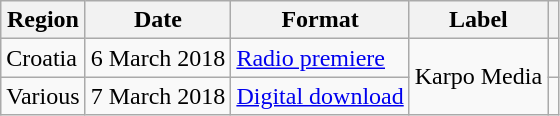<table class=wikitable>
<tr>
<th>Region</th>
<th>Date</th>
<th>Format</th>
<th>Label</th>
<th></th>
</tr>
<tr>
<td>Croatia</td>
<td>6 March 2018</td>
<td><a href='#'>Radio premiere</a></td>
<td rowspan="2">Karpo Media</td>
<td></td>
</tr>
<tr>
<td>Various</td>
<td>7 March 2018</td>
<td><a href='#'>Digital download</a></td>
<td></td>
</tr>
</table>
